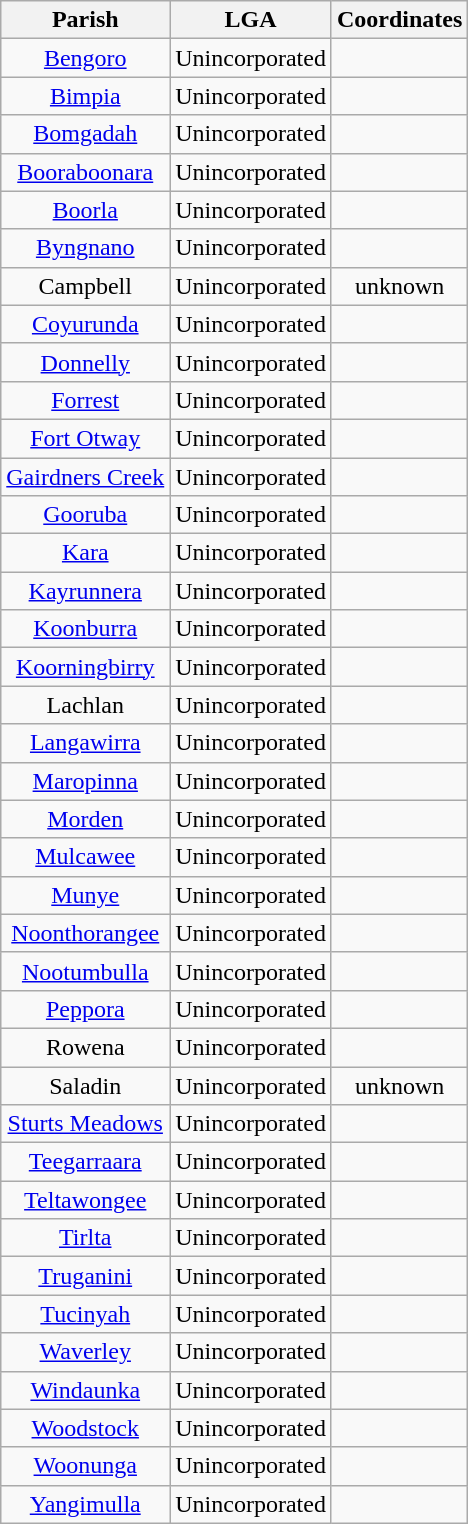<table class="wikitable" style="text-align:center">
<tr>
<th>Parish</th>
<th>LGA</th>
<th>Coordinates</th>
</tr>
<tr>
<td><a href='#'>Bengoro</a></td>
<td>Unincorporated</td>
<td></td>
</tr>
<tr>
<td><a href='#'>Bimpia</a></td>
<td>Unincorporated</td>
<td></td>
</tr>
<tr>
<td><a href='#'>Bomgadah</a></td>
<td>Unincorporated</td>
<td></td>
</tr>
<tr>
<td><a href='#'>Booraboonara</a></td>
<td>Unincorporated</td>
<td></td>
</tr>
<tr>
<td><a href='#'>Boorla</a></td>
<td>Unincorporated</td>
<td></td>
</tr>
<tr>
<td><a href='#'>Byngnano</a></td>
<td>Unincorporated</td>
<td></td>
</tr>
<tr>
<td>Campbell</td>
<td>Unincorporated</td>
<td>unknown</td>
</tr>
<tr>
<td><a href='#'>Coyurunda</a></td>
<td>Unincorporated</td>
<td></td>
</tr>
<tr>
<td><a href='#'>Donnelly</a></td>
<td>Unincorporated</td>
<td></td>
</tr>
<tr>
<td><a href='#'>Forrest</a></td>
<td>Unincorporated</td>
<td></td>
</tr>
<tr>
<td><a href='#'>Fort Otway</a></td>
<td>Unincorporated</td>
<td></td>
</tr>
<tr>
<td><a href='#'>Gairdners Creek</a></td>
<td>Unincorporated</td>
<td></td>
</tr>
<tr>
<td><a href='#'>Gooruba</a></td>
<td>Unincorporated</td>
<td></td>
</tr>
<tr>
<td><a href='#'>Kara</a></td>
<td>Unincorporated</td>
<td></td>
</tr>
<tr>
<td><a href='#'>Kayrunnera</a></td>
<td>Unincorporated</td>
<td></td>
</tr>
<tr>
<td><a href='#'>Koonburra</a></td>
<td>Unincorporated</td>
<td></td>
</tr>
<tr>
<td><a href='#'>Koorningbirry</a></td>
<td>Unincorporated</td>
<td></td>
</tr>
<tr>
<td>Lachlan</td>
<td>Unincorporated</td>
<td></td>
</tr>
<tr>
<td><a href='#'>Langawirra</a></td>
<td>Unincorporated</td>
<td></td>
</tr>
<tr>
<td><a href='#'>Maropinna</a></td>
<td>Unincorporated</td>
<td></td>
</tr>
<tr>
<td><a href='#'>Morden</a></td>
<td>Unincorporated</td>
<td></td>
</tr>
<tr>
<td><a href='#'>Mulcawee</a></td>
<td>Unincorporated</td>
<td></td>
</tr>
<tr>
<td><a href='#'>Munye</a></td>
<td>Unincorporated</td>
<td></td>
</tr>
<tr>
<td><a href='#'>Noonthorangee</a></td>
<td>Unincorporated</td>
<td></td>
</tr>
<tr>
<td><a href='#'>Nootumbulla</a></td>
<td>Unincorporated</td>
<td></td>
</tr>
<tr>
<td><a href='#'>Peppora</a></td>
<td>Unincorporated</td>
<td></td>
</tr>
<tr>
<td>Rowena</td>
<td>Unincorporated</td>
<td></td>
</tr>
<tr>
<td>Saladin</td>
<td>Unincorporated</td>
<td>unknown</td>
</tr>
<tr>
<td><a href='#'>Sturts Meadows</a></td>
<td>Unincorporated</td>
<td></td>
</tr>
<tr>
<td><a href='#'>Teegarraara</a></td>
<td>Unincorporated</td>
<td></td>
</tr>
<tr>
<td><a href='#'>Teltawongee</a></td>
<td>Unincorporated</td>
<td></td>
</tr>
<tr>
<td><a href='#'>Tirlta</a></td>
<td>Unincorporated</td>
<td></td>
</tr>
<tr>
<td><a href='#'>Truganini</a></td>
<td>Unincorporated</td>
<td></td>
</tr>
<tr>
<td><a href='#'>Tucinyah</a></td>
<td>Unincorporated</td>
<td></td>
</tr>
<tr>
<td><a href='#'>Waverley</a></td>
<td>Unincorporated</td>
<td></td>
</tr>
<tr>
<td><a href='#'>Windaunka</a></td>
<td>Unincorporated</td>
<td></td>
</tr>
<tr>
<td><a href='#'>Woodstock</a></td>
<td>Unincorporated</td>
<td></td>
</tr>
<tr>
<td><a href='#'>Woonunga</a></td>
<td>Unincorporated</td>
<td></td>
</tr>
<tr>
<td><a href='#'>Yangimulla</a></td>
<td>Unincorporated</td>
<td></td>
</tr>
</table>
